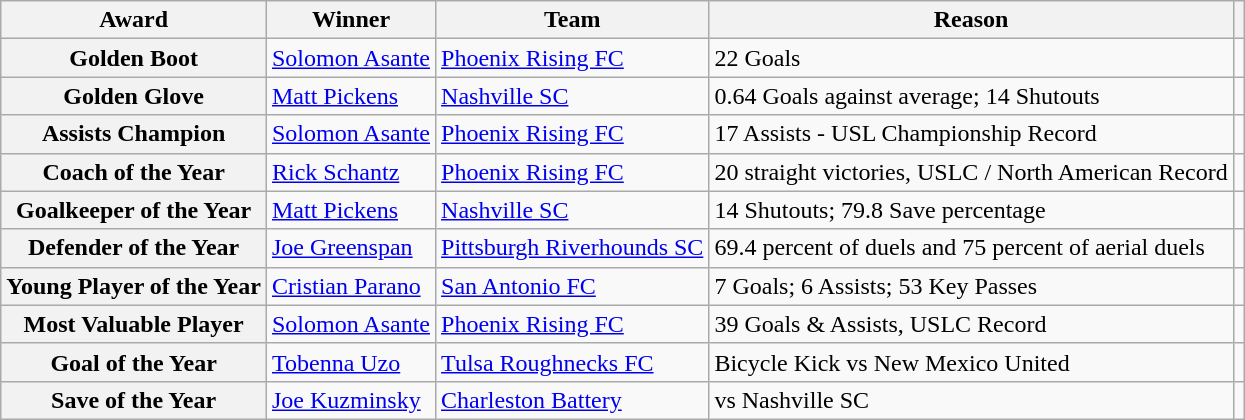<table class="wikitable">
<tr>
<th>Award</th>
<th>Winner</th>
<th>Team</th>
<th>Reason</th>
<th></th>
</tr>
<tr>
<th>Golden Boot</th>
<td> <a href='#'>Solomon Asante</a></td>
<td><a href='#'>Phoenix Rising FC</a></td>
<td>22 Goals</td>
<td align=center></td>
</tr>
<tr>
<th>Golden Glove</th>
<td> <a href='#'>Matt Pickens</a></td>
<td><a href='#'>Nashville SC</a></td>
<td>0.64 Goals against average; 14 Shutouts</td>
<td align=center></td>
</tr>
<tr>
<th>Assists Champion</th>
<td> <a href='#'>Solomon Asante</a></td>
<td><a href='#'>Phoenix Rising FC</a></td>
<td>17 Assists - USL Championship Record</td>
<td align=center></td>
</tr>
<tr>
<th>Coach of the Year</th>
<td> <a href='#'>Rick Schantz</a></td>
<td><a href='#'>Phoenix Rising FC</a></td>
<td>20 straight victories, USLC / North American Record</td>
<td align=center></td>
</tr>
<tr>
<th>Goalkeeper of the Year</th>
<td> <a href='#'>Matt Pickens</a></td>
<td><a href='#'>Nashville SC</a></td>
<td>14 Shutouts; 79.8 Save percentage</td>
<td align=center></td>
</tr>
<tr>
<th>Defender of the Year</th>
<td> <a href='#'>Joe Greenspan</a></td>
<td><a href='#'>Pittsburgh Riverhounds SC</a></td>
<td>69.4 percent of duels and 75 percent of aerial duels</td>
<td align=center></td>
</tr>
<tr>
<th>Young Player of the Year</th>
<td> <a href='#'>Cristian Parano</a></td>
<td><a href='#'>San Antonio FC</a></td>
<td>7 Goals; 6 Assists; 53 Key Passes</td>
<td align=center></td>
</tr>
<tr>
<th>Most Valuable Player</th>
<td> <a href='#'>Solomon Asante</a></td>
<td><a href='#'>Phoenix Rising FC</a></td>
<td>39 Goals & Assists, USLC Record</td>
<td align=center></td>
</tr>
<tr>
<th>Goal of the Year</th>
<td> <a href='#'>Tobenna Uzo</a></td>
<td><a href='#'>Tulsa Roughnecks FC</a></td>
<td>Bicycle Kick vs New Mexico United</td>
<td align=center></td>
</tr>
<tr>
<th>Save of the Year</th>
<td> <a href='#'>Joe Kuzminsky</a></td>
<td><a href='#'>Charleston Battery</a></td>
<td>vs Nashville SC</td>
<td align=center></td>
</tr>
</table>
